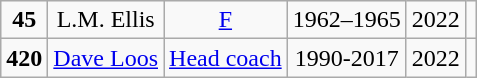<table class="wikitable sortable" style="text-align:center">
<tr>
<td><strong>45</strong></td>
<td>L.M. Ellis </td>
<td><a href='#'>F</a></td>
<td>1962–1965</td>
<td>2022</td>
<td></td>
</tr>
<tr>
<td><strong>420</strong></td>
<td><a href='#'>Dave Loos</a> </td>
<td><a href='#'>Head coach</a></td>
<td>1990-2017</td>
<td>2022</td>
<td></td>
</tr>
</table>
